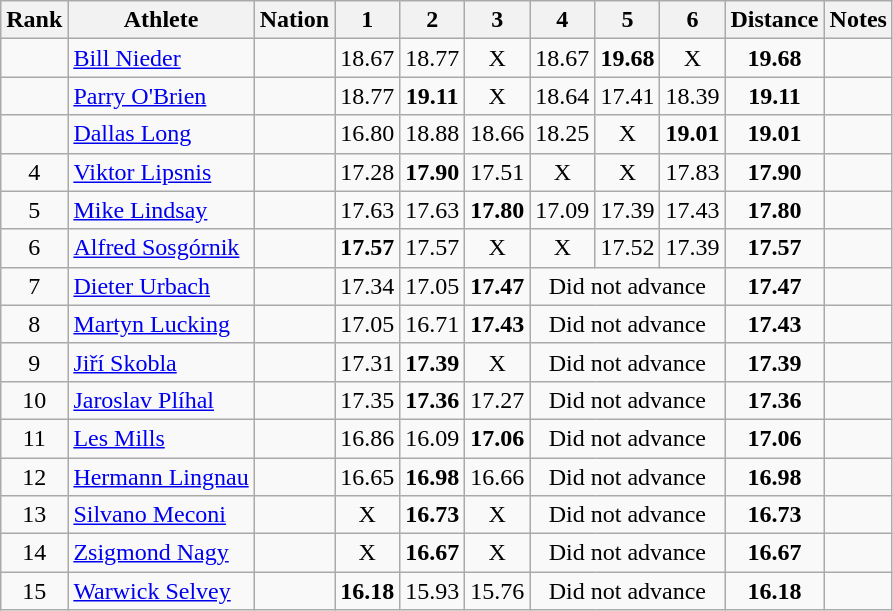<table class="wikitable sortable" style="text-align:center">
<tr>
<th>Rank</th>
<th>Athlete</th>
<th>Nation</th>
<th>1</th>
<th>2</th>
<th>3</th>
<th>4</th>
<th>5</th>
<th>6</th>
<th>Distance</th>
<th>Notes</th>
</tr>
<tr>
<td></td>
<td align=left><a href='#'>Bill Nieder</a></td>
<td align=left></td>
<td>18.67 </td>
<td>18.77</td>
<td data-sort-value=1.00>X</td>
<td>18.67</td>
<td><strong>19.68</strong> </td>
<td data-sort-value=1.00>X</td>
<td><strong>19.68</strong></td>
<td></td>
</tr>
<tr>
<td></td>
<td align=left><a href='#'>Parry O'Brien</a></td>
<td align=left></td>
<td>18.77 </td>
<td><strong>19.11</strong> </td>
<td data-sort-value=1.00>X</td>
<td>18.64</td>
<td>17.41</td>
<td>18.39</td>
<td><strong>19.11</strong></td>
<td></td>
</tr>
<tr>
<td></td>
<td align=left><a href='#'>Dallas Long</a></td>
<td align=left></td>
<td>16.80</td>
<td>18.88 </td>
<td>18.66</td>
<td>18.25</td>
<td data-sort-value=1.00>X</td>
<td><strong>19.01</strong></td>
<td><strong>19.01</strong></td>
<td></td>
</tr>
<tr>
<td>4</td>
<td align=left><a href='#'>Viktor Lipsnis</a></td>
<td align=left></td>
<td>17.28</td>
<td><strong>17.90</strong></td>
<td>17.51</td>
<td data-sort-value=1.00>X</td>
<td data-sort-value=1.00>X</td>
<td>17.83</td>
<td><strong>17.90</strong></td>
<td></td>
</tr>
<tr>
<td>5</td>
<td align=left><a href='#'>Mike Lindsay</a></td>
<td align=left></td>
<td>17.63</td>
<td>17.63</td>
<td><strong>17.80</strong></td>
<td>17.09</td>
<td>17.39</td>
<td>17.43</td>
<td><strong>17.80</strong></td>
<td></td>
</tr>
<tr>
<td>6</td>
<td align=left><a href='#'>Alfred Sosgórnik</a></td>
<td align=left></td>
<td><strong>17.57</strong></td>
<td>17.57</td>
<td data-sort-value=1.00>X</td>
<td data-sort-value=1.00>X</td>
<td>17.52</td>
<td>17.39</td>
<td><strong>17.57</strong></td>
<td></td>
</tr>
<tr>
<td>7</td>
<td align=left><a href='#'>Dieter Urbach</a></td>
<td align=left></td>
<td>17.34</td>
<td>17.05</td>
<td><strong>17.47</strong></td>
<td colspan=3 data-sort-value=0.00>Did not advance</td>
<td><strong>17.47</strong></td>
<td></td>
</tr>
<tr>
<td>8</td>
<td align=left><a href='#'>Martyn Lucking</a></td>
<td align=left></td>
<td>17.05</td>
<td>16.71</td>
<td><strong>17.43</strong></td>
<td colspan=3 data-sort-value=0.00>Did not advance</td>
<td><strong>17.43</strong></td>
<td></td>
</tr>
<tr>
<td>9</td>
<td align=left><a href='#'>Jiří Skobla</a></td>
<td align=left></td>
<td>17.31</td>
<td><strong>17.39</strong></td>
<td data-sort-value=1.00>X</td>
<td colspan=3 data-sort-value=0.00>Did not advance</td>
<td><strong>17.39</strong></td>
<td></td>
</tr>
<tr>
<td>10</td>
<td align=left><a href='#'>Jaroslav Plíhal</a></td>
<td align=left></td>
<td>17.35</td>
<td><strong>17.36</strong></td>
<td>17.27</td>
<td colspan=3 data-sort-value=0.00>Did not advance</td>
<td><strong>17.36</strong></td>
<td></td>
</tr>
<tr>
<td>11</td>
<td align=left><a href='#'>Les Mills</a></td>
<td align=left></td>
<td>16.86</td>
<td>16.09</td>
<td><strong>17.06</strong></td>
<td colspan=3 data-sort-value=0.00>Did not advance</td>
<td><strong>17.06</strong></td>
<td></td>
</tr>
<tr>
<td>12</td>
<td align=left><a href='#'>Hermann Lingnau</a></td>
<td align=left></td>
<td>16.65</td>
<td><strong>16.98</strong></td>
<td>16.66</td>
<td colspan=3 data-sort-value=0.00>Did not advance</td>
<td><strong>16.98</strong></td>
<td></td>
</tr>
<tr>
<td>13</td>
<td align=left><a href='#'>Silvano Meconi</a></td>
<td align=left></td>
<td data-sort-value=1.00>X</td>
<td><strong>16.73</strong></td>
<td data-sort-value=1.00>X</td>
<td colspan=3 data-sort-value=0.00>Did not advance</td>
<td><strong>16.73</strong></td>
<td></td>
</tr>
<tr>
<td>14</td>
<td align=left><a href='#'>Zsigmond Nagy</a></td>
<td align=left></td>
<td data-sort-value=1.00>X</td>
<td><strong>16.67</strong></td>
<td data-sort-value=1.00>X</td>
<td colspan=3 data-sort-value=0.00>Did not advance</td>
<td><strong>16.67</strong></td>
<td></td>
</tr>
<tr>
<td>15</td>
<td align=left><a href='#'>Warwick Selvey</a></td>
<td align=left></td>
<td><strong>16.18</strong></td>
<td>15.93</td>
<td>15.76</td>
<td colspan=3 data-sort-value=0.00>Did not advance</td>
<td><strong>16.18</strong></td>
<td></td>
</tr>
</table>
